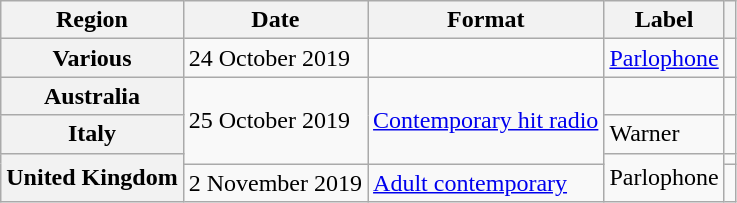<table class="wikitable plainrowheaders">
<tr>
<th>Region</th>
<th>Date</th>
<th>Format</th>
<th>Label</th>
<th></th>
</tr>
<tr>
<th scope="row">Various</th>
<td>24 October 2019</td>
<td></td>
<td><a href='#'>Parlophone</a></td>
<td></td>
</tr>
<tr>
<th scope=row>Australia</th>
<td rowspan=3>25 October 2019</td>
<td rowspan=3><a href='#'>Contemporary hit radio</a></td>
<td></td>
<td></td>
</tr>
<tr>
<th scope=row>Italy</th>
<td>Warner</td>
<td></td>
</tr>
<tr>
<th scope="row" rowspan="2">United Kingdom</th>
<td rowspan=2>Parlophone</td>
<td></td>
</tr>
<tr>
<td>2 November 2019</td>
<td><a href='#'>Adult contemporary</a></td>
<td></td>
</tr>
</table>
